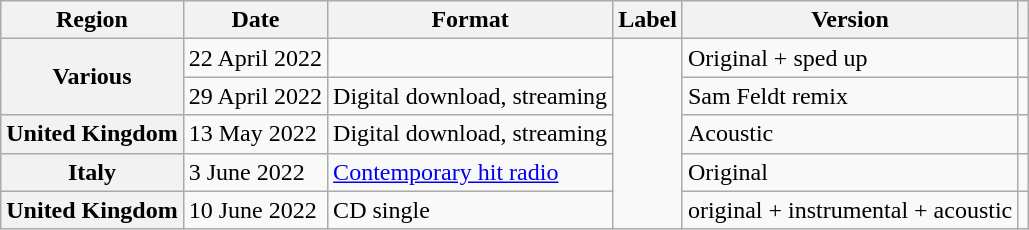<table class="wikitable plainrowheaders">
<tr>
<th scope="col">Region</th>
<th scope="col">Date</th>
<th scope="col">Format</th>
<th scope="col">Label</th>
<th scope="col">Version</th>
<th scope="col"></th>
</tr>
<tr>
<th scope="row" rowspan="2">Various</th>
<td>22 April 2022</td>
<td></td>
<td rowspan="5"></td>
<td>Original + sped up</td>
<td></td>
</tr>
<tr>
<td>29 April 2022</td>
<td>Digital download, streaming</td>
<td>Sam Feldt remix</td>
<td></td>
</tr>
<tr>
<th scope="row">United Kingdom</th>
<td>13 May 2022</td>
<td>Digital download, streaming</td>
<td>Acoustic</td>
<td></td>
</tr>
<tr>
<th scope="row">Italy</th>
<td>3 June 2022</td>
<td><a href='#'>Contemporary hit radio</a></td>
<td>Original</td>
<td></td>
</tr>
<tr>
<th scope="row">United Kingdom</th>
<td>10 June 2022</td>
<td>CD single</td>
<td>original + instrumental + acoustic</td>
</tr>
</table>
